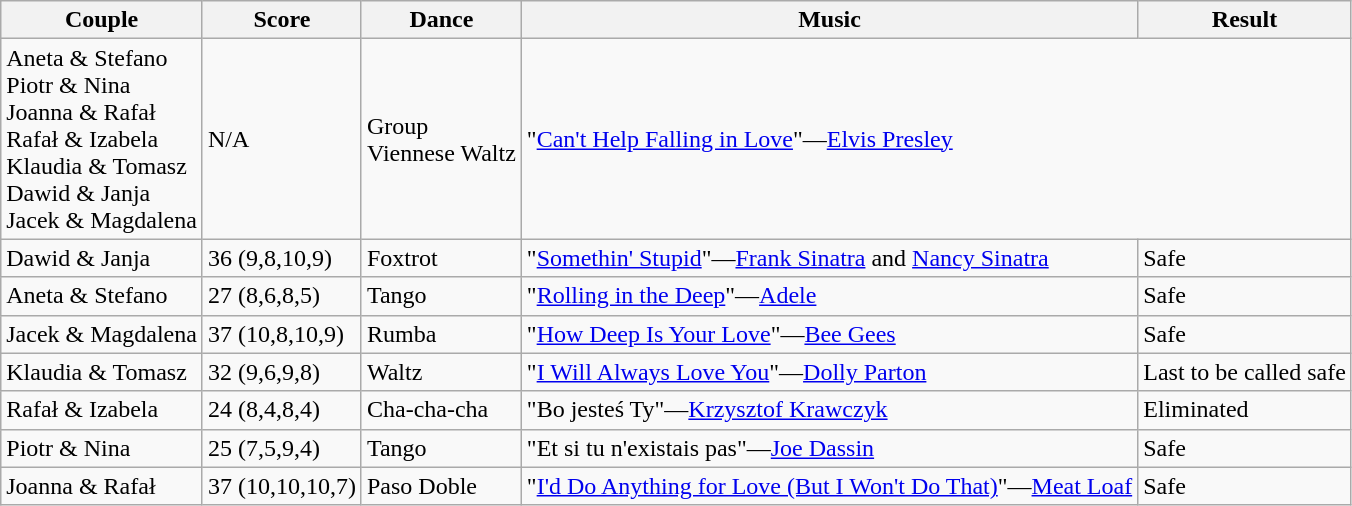<table class="wikitable">
<tr>
<th>Couple</th>
<th>Score</th>
<th>Dance</th>
<th>Music</th>
<th>Result</th>
</tr>
<tr>
<td>Aneta & Stefano<br>Piotr & Nina<br>Joanna & Rafał<br>Rafał & Izabela<br>Klaudia & Tomasz<br>Dawid & Janja<br>Jacek & Magdalena</td>
<td>N/A</td>
<td>Group <br> Viennese Waltz</td>
<td colspan="2">"<a href='#'>Can't Help Falling in Love</a>"—<a href='#'>Elvis Presley</a></td>
</tr>
<tr>
<td>Dawid & Janja</td>
<td>36 (9,8,10,9)</td>
<td>Foxtrot</td>
<td>"<a href='#'>Somethin' Stupid</a>"—<a href='#'>Frank Sinatra</a> and <a href='#'>Nancy Sinatra</a></td>
<td>Safe</td>
</tr>
<tr>
<td>Aneta & Stefano</td>
<td>27 (8,6,8,5)</td>
<td>Tango</td>
<td>"<a href='#'>Rolling in the Deep</a>"—<a href='#'>Adele</a></td>
<td>Safe</td>
</tr>
<tr>
<td>Jacek & Magdalena</td>
<td>37 (10,8,10,9)</td>
<td>Rumba</td>
<td>"<a href='#'>How Deep Is Your Love</a>"—<a href='#'>Bee Gees</a></td>
<td>Safe</td>
</tr>
<tr>
<td>Klaudia & Tomasz</td>
<td>32 (9,6,9,8)</td>
<td>Waltz</td>
<td>"<a href='#'>I Will Always Love You</a>"—<a href='#'>Dolly Parton</a></td>
<td>Last to be called safe</td>
</tr>
<tr>
<td>Rafał & Izabela</td>
<td>24 (8,4,8,4)</td>
<td>Cha-cha-cha</td>
<td>"Bo jesteś Ty"—<a href='#'>Krzysztof Krawczyk</a></td>
<td>Eliminated</td>
</tr>
<tr>
<td>Piotr & Nina</td>
<td>25 (7,5,9,4)</td>
<td>Tango</td>
<td>"Et si tu n'existais pas"—<a href='#'>Joe Dassin</a></td>
<td>Safe</td>
</tr>
<tr>
<td>Joanna & Rafał</td>
<td>37 (10,10,10,7)</td>
<td>Paso Doble</td>
<td>"<a href='#'>I'd Do Anything for Love (But I Won't Do That)</a>"—<a href='#'>Meat Loaf</a></td>
<td>Safe</td>
</tr>
</table>
